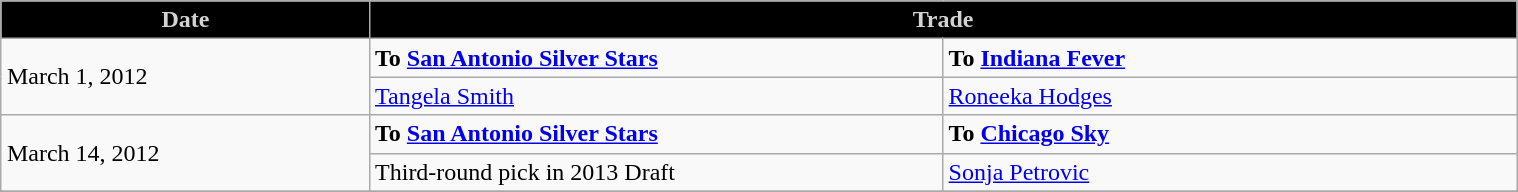<table class="wikitable" style="width:80%; margin:1em auto;">
<tr>
<th style="background:#000000;color:#D3D3D3; width=125">Date</th>
<th style="background:#000000;color:#D3D3D3;" colspan=2>Trade</th>
</tr>
<tr>
<td rowspan=2>March 1, 2012</td>
<td width=375><strong>To <a href='#'>San Antonio Silver Stars</a></strong></td>
<td width=375><strong>To <a href='#'>Indiana Fever</a></strong></td>
</tr>
<tr>
<td><a href='#'>Tangela Smith</a></td>
<td><a href='#'>Roneeka Hodges</a></td>
</tr>
<tr>
<td rowspan=2>March 14, 2012</td>
<td width=375><strong>To <a href='#'>San Antonio Silver Stars</a></strong></td>
<td width=375><strong>To <a href='#'>Chicago Sky</a></strong></td>
</tr>
<tr>
<td>Third-round pick in 2013 Draft</td>
<td><a href='#'>Sonja Petrovic</a></td>
</tr>
<tr>
</tr>
</table>
